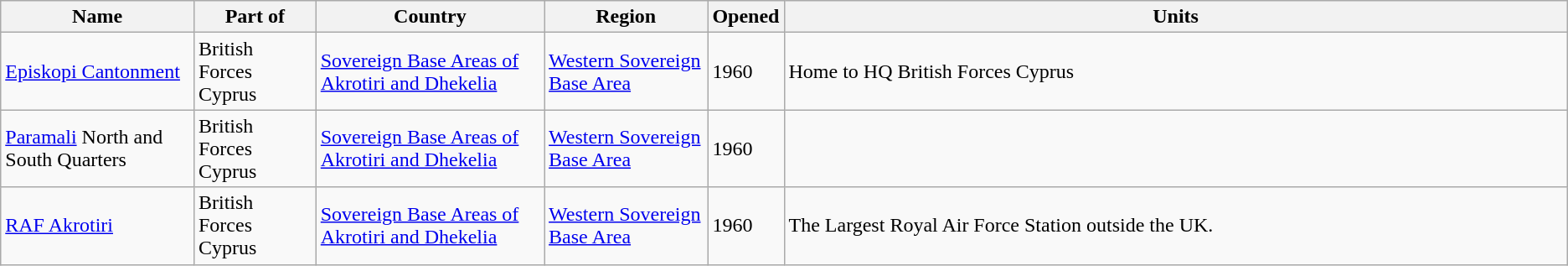<table class="wikitable sortable" border="1">
<tr>
<th style="width="15%">Name</th>
<th style="width="15%">Part of</th>
<th style="width="4%">Country</th>
<th style="width="10%">Region</th>
<th style="width="5%">Opened</th>
<th style="class="unsortable" width="50%">Units</th>
</tr>
<tr>
<td><a href='#'>Episkopi Cantonment</a></td>
<td>British Forces Cyprus</td>
<td><a href='#'>Sovereign Base Areas of Akrotiri and Dhekelia</a></td>
<td><a href='#'>Western Sovereign Base Area</a></td>
<td>1960</td>
<td>Home to HQ British Forces Cyprus</td>
</tr>
<tr>
<td><a href='#'>Paramali</a> North and South Quarters</td>
<td>British Forces Cyprus</td>
<td><a href='#'>Sovereign Base Areas of Akrotiri and Dhekelia</a></td>
<td><a href='#'>Western Sovereign Base Area</a></td>
<td>1960</td>
<td></td>
</tr>
<tr>
<td><a href='#'>RAF Akrotiri</a></td>
<td>British Forces Cyprus</td>
<td><a href='#'>Sovereign Base Areas of Akrotiri and Dhekelia</a></td>
<td><a href='#'>Western Sovereign Base Area</a></td>
<td>1960</td>
<td>The Largest Royal Air Force Station outside the UK.</td>
</tr>
</table>
